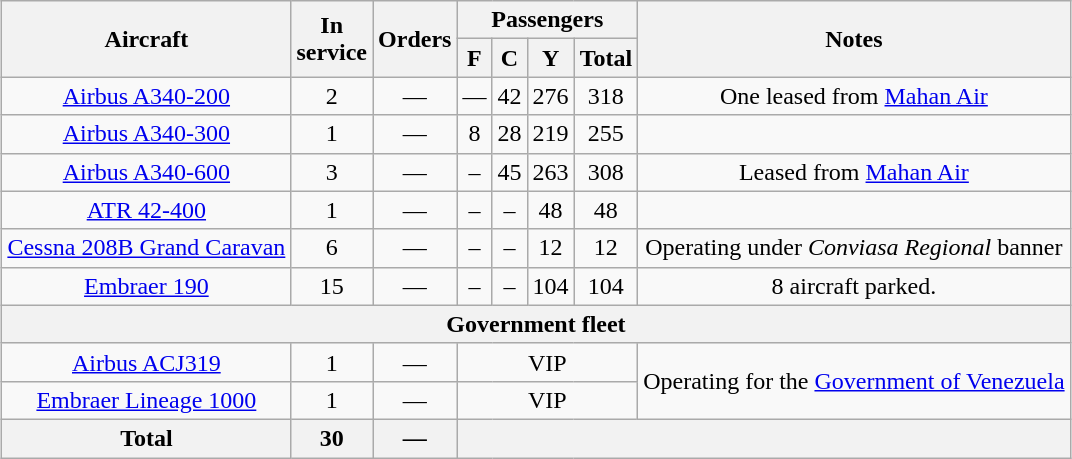<table class="wikitable" style="margin:0.5em auto; text-align:center">
<tr>
<th rowspan=2>Aircraft</th>
<th rowspan=2>In<br>service</th>
<th rowspan=2>Orders</th>
<th colspan=4>Passengers</th>
<th rowspan=2>Notes</th>
</tr>
<tr>
<th><abbr>F</abbr></th>
<th><abbr>C</abbr></th>
<th><abbr>Y</abbr></th>
<th>Total</th>
</tr>
<tr>
<td><a href='#'>Airbus A340-200</a></td>
<td>2</td>
<td>—</td>
<td>—</td>
<td>42</td>
<td>276</td>
<td>318</td>
<td>One leased from <a href='#'>Mahan Air</a></td>
</tr>
<tr>
<td><a href='#'>Airbus A340-300</a></td>
<td>1</td>
<td>—</td>
<td>8</td>
<td>28</td>
<td>219</td>
<td>255</td>
<td></td>
</tr>
<tr>
<td><a href='#'>Airbus A340-600</a></td>
<td>3</td>
<td>—</td>
<td>–</td>
<td>45</td>
<td>263</td>
<td>308</td>
<td>Leased from <a href='#'>Mahan Air</a></td>
</tr>
<tr>
<td><a href='#'>ATR 42-400</a></td>
<td>1</td>
<td>—</td>
<td>–</td>
<td>–</td>
<td>48</td>
<td>48</td>
<td></td>
</tr>
<tr>
<td><a href='#'>Cessna 208B Grand Caravan</a></td>
<td>6</td>
<td>—</td>
<td>–</td>
<td>–</td>
<td>12</td>
<td>12</td>
<td>Operating under <em>Conviasa Regional</em> banner</td>
</tr>
<tr>
<td><a href='#'>Embraer 190</a></td>
<td>15</td>
<td>—</td>
<td>–</td>
<td>–</td>
<td>104</td>
<td>104</td>
<td>8 aircraft parked.</td>
</tr>
<tr>
<th colspan=8>Government fleet</th>
</tr>
<tr>
<td><a href='#'>Airbus ACJ319</a></td>
<td>1</td>
<td>—</td>
<td colspan=4><abbr>VIP</abbr></td>
<td rowspan=2>Operating for the <a href='#'>Government of Venezuela</a></td>
</tr>
<tr>
<td><a href='#'>Embraer Lineage 1000</a></td>
<td>1</td>
<td>—</td>
<td colspan=4><abbr>VIP</abbr></td>
</tr>
<tr>
<th>Total</th>
<th>30</th>
<th>—</th>
<th colspan=6></th>
</tr>
</table>
